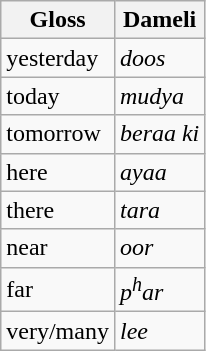<table class="wikitable">
<tr>
<th>Gloss</th>
<th>Dameli</th>
</tr>
<tr>
<td>yesterday</td>
<td><em>doos</em></td>
</tr>
<tr>
<td>today</td>
<td><em>mudya</em></td>
</tr>
<tr>
<td>tomorrow</td>
<td><em>beraa ki</em></td>
</tr>
<tr>
<td>here</td>
<td><em>ayaa</em></td>
</tr>
<tr>
<td>there</td>
<td><em>tara</em></td>
</tr>
<tr>
<td>near</td>
<td><em>oor</em></td>
</tr>
<tr>
<td>far</td>
<td><em>p<sup>h</sup>ar</em></td>
</tr>
<tr>
<td>very/many</td>
<td><em>lee</em></td>
</tr>
</table>
